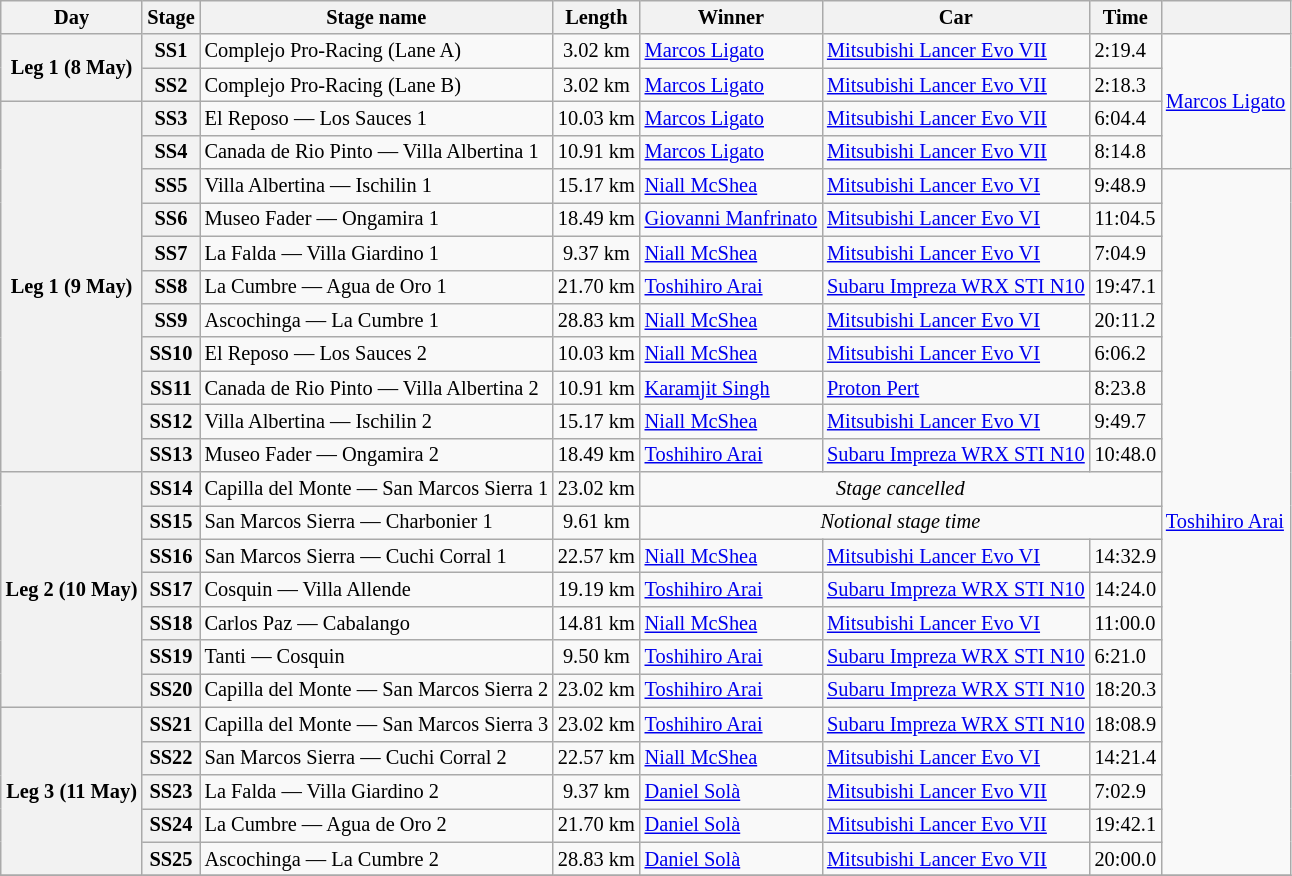<table class="wikitable" style="font-size: 85%;">
<tr>
<th>Day</th>
<th>Stage</th>
<th>Stage name</th>
<th>Length</th>
<th>Winner</th>
<th>Car</th>
<th>Time</th>
<th></th>
</tr>
<tr>
<th rowspan="2">Leg 1 (8 May)</th>
<th>SS1</th>
<td>Complejo Pro-Racing (Lane A)</td>
<td align="center">3.02 km</td>
<td> <a href='#'>Marcos Ligato</a></td>
<td><a href='#'>Mitsubishi Lancer Evo VII</a></td>
<td>2:19.4</td>
<td rowspan="4"> <a href='#'>Marcos Ligato</a></td>
</tr>
<tr>
<th>SS2</th>
<td>Complejo Pro-Racing (Lane B)</td>
<td align="center">3.02 km</td>
<td> <a href='#'>Marcos Ligato</a></td>
<td><a href='#'>Mitsubishi Lancer Evo VII</a></td>
<td>2:18.3</td>
</tr>
<tr>
<th rowspan="11">Leg 1 (9 May)</th>
<th>SS3</th>
<td>El Reposo — Los Sauces 1</td>
<td align="center">10.03 km</td>
<td> <a href='#'>Marcos Ligato</a></td>
<td><a href='#'>Mitsubishi Lancer Evo VII</a></td>
<td>6:04.4</td>
</tr>
<tr>
<th>SS4</th>
<td>Canada de Rio Pinto — Villa Albertina 1</td>
<td align="center">10.91 km</td>
<td> <a href='#'>Marcos Ligato</a></td>
<td><a href='#'>Mitsubishi Lancer Evo VII</a></td>
<td>8:14.8</td>
</tr>
<tr>
<th>SS5</th>
<td>Villa Albertina — Ischilin 1</td>
<td align="center">15.17 km</td>
<td> <a href='#'>Niall McShea</a></td>
<td><a href='#'>Mitsubishi Lancer Evo VI</a></td>
<td>9:48.9</td>
<td rowspan="21"> <a href='#'>Toshihiro Arai</a></td>
</tr>
<tr>
<th>SS6</th>
<td>Museo Fader — Ongamira 1</td>
<td align="center">18.49 km</td>
<td> <a href='#'>Giovanni Manfrinato</a></td>
<td><a href='#'>Mitsubishi Lancer Evo VI</a></td>
<td>11:04.5</td>
</tr>
<tr>
<th>SS7</th>
<td>La Falda — Villa Giardino 1</td>
<td align="center">9.37 km</td>
<td> <a href='#'>Niall McShea</a></td>
<td><a href='#'>Mitsubishi Lancer Evo VI</a></td>
<td>7:04.9</td>
</tr>
<tr>
<th>SS8</th>
<td>La Cumbre — Agua de Oro 1</td>
<td align="center">21.70 km</td>
<td> <a href='#'>Toshihiro Arai</a></td>
<td><a href='#'>Subaru Impreza WRX STI N10</a></td>
<td>19:47.1</td>
</tr>
<tr>
<th>SS9</th>
<td>Ascochinga — La Cumbre 1</td>
<td align="center">28.83 km</td>
<td> <a href='#'>Niall McShea</a></td>
<td><a href='#'>Mitsubishi Lancer Evo VI</a></td>
<td>20:11.2</td>
</tr>
<tr>
<th>SS10</th>
<td>El Reposo — Los Sauces 2</td>
<td align="center">10.03 km</td>
<td> <a href='#'>Niall McShea</a></td>
<td><a href='#'>Mitsubishi Lancer Evo VI</a></td>
<td>6:06.2</td>
</tr>
<tr>
<th>SS11</th>
<td>Canada de Rio Pinto — Villa Albertina 2</td>
<td align="center">10.91 km</td>
<td> <a href='#'>Karamjit Singh</a></td>
<td><a href='#'>Proton Pert</a></td>
<td>8:23.8</td>
</tr>
<tr>
<th>SS12</th>
<td>Villa Albertina — Ischilin 2</td>
<td align="center">15.17 km</td>
<td> <a href='#'>Niall McShea</a></td>
<td><a href='#'>Mitsubishi Lancer Evo VI</a></td>
<td>9:49.7</td>
</tr>
<tr>
<th>SS13</th>
<td>Museo Fader — Ongamira 2</td>
<td align="center">18.49 km</td>
<td> <a href='#'>Toshihiro Arai</a></td>
<td><a href='#'>Subaru Impreza WRX STI N10</a></td>
<td>10:48.0</td>
</tr>
<tr>
<th rowspan="7">Leg 2 (10 May)</th>
<th>SS14</th>
<td>Capilla del Monte — San Marcos Sierra 1</td>
<td align="center">23.02 km</td>
<td colspan="3" align="center"><em>Stage cancelled</em></td>
</tr>
<tr>
<th>SS15</th>
<td>San Marcos Sierra — Charbonier 1</td>
<td align="center">9.61 km</td>
<td colspan="3" align="center"><em>Notional stage time</em></td>
</tr>
<tr>
<th>SS16</th>
<td>San Marcos Sierra — Cuchi Corral 1</td>
<td align="center">22.57 km</td>
<td> <a href='#'>Niall McShea</a></td>
<td><a href='#'>Mitsubishi Lancer Evo VI</a></td>
<td>14:32.9</td>
</tr>
<tr>
<th>SS17</th>
<td>Cosquin — Villa Allende</td>
<td align="center">19.19 km</td>
<td> <a href='#'>Toshihiro Arai</a></td>
<td><a href='#'>Subaru Impreza WRX STI N10</a></td>
<td>14:24.0</td>
</tr>
<tr>
<th>SS18</th>
<td>Carlos Paz — Cabalango</td>
<td align="center">14.81 km</td>
<td> <a href='#'>Niall McShea</a></td>
<td><a href='#'>Mitsubishi Lancer Evo VI</a></td>
<td>11:00.0</td>
</tr>
<tr>
<th>SS19</th>
<td>Tanti — Cosquin</td>
<td align="center">9.50 km</td>
<td> <a href='#'>Toshihiro Arai</a></td>
<td><a href='#'>Subaru Impreza WRX STI N10</a></td>
<td>6:21.0</td>
</tr>
<tr>
<th>SS20</th>
<td>Capilla del Monte — San Marcos Sierra 2</td>
<td align="center">23.02 km</td>
<td> <a href='#'>Toshihiro Arai</a></td>
<td><a href='#'>Subaru Impreza WRX STI N10</a></td>
<td>18:20.3</td>
</tr>
<tr>
<th rowspan="5">Leg 3 (11 May)</th>
<th>SS21</th>
<td>Capilla del Monte — San Marcos Sierra 3</td>
<td align="center">23.02 km</td>
<td> <a href='#'>Toshihiro Arai</a></td>
<td><a href='#'>Subaru Impreza WRX STI N10</a></td>
<td>18:08.9</td>
</tr>
<tr>
<th>SS22</th>
<td>San Marcos Sierra — Cuchi Corral 2</td>
<td align="center">22.57 km</td>
<td> <a href='#'>Niall McShea</a></td>
<td><a href='#'>Mitsubishi Lancer Evo VI</a></td>
<td>14:21.4</td>
</tr>
<tr>
<th>SS23</th>
<td>La Falda — Villa Giardino 2</td>
<td align="center">9.37 km</td>
<td> <a href='#'>Daniel Solà</a></td>
<td><a href='#'>Mitsubishi Lancer Evo VII</a></td>
<td>7:02.9</td>
</tr>
<tr>
<th>SS24</th>
<td>La Cumbre — Agua de Oro 2</td>
<td align="center">21.70 km</td>
<td> <a href='#'>Daniel Solà</a></td>
<td><a href='#'>Mitsubishi Lancer Evo VII</a></td>
<td>19:42.1</td>
</tr>
<tr>
<th>SS25</th>
<td>Ascochinga — La Cumbre 2</td>
<td align="center">28.83 km</td>
<td> <a href='#'>Daniel Solà</a></td>
<td><a href='#'>Mitsubishi Lancer Evo VII</a></td>
<td>20:00.0</td>
</tr>
<tr>
</tr>
</table>
